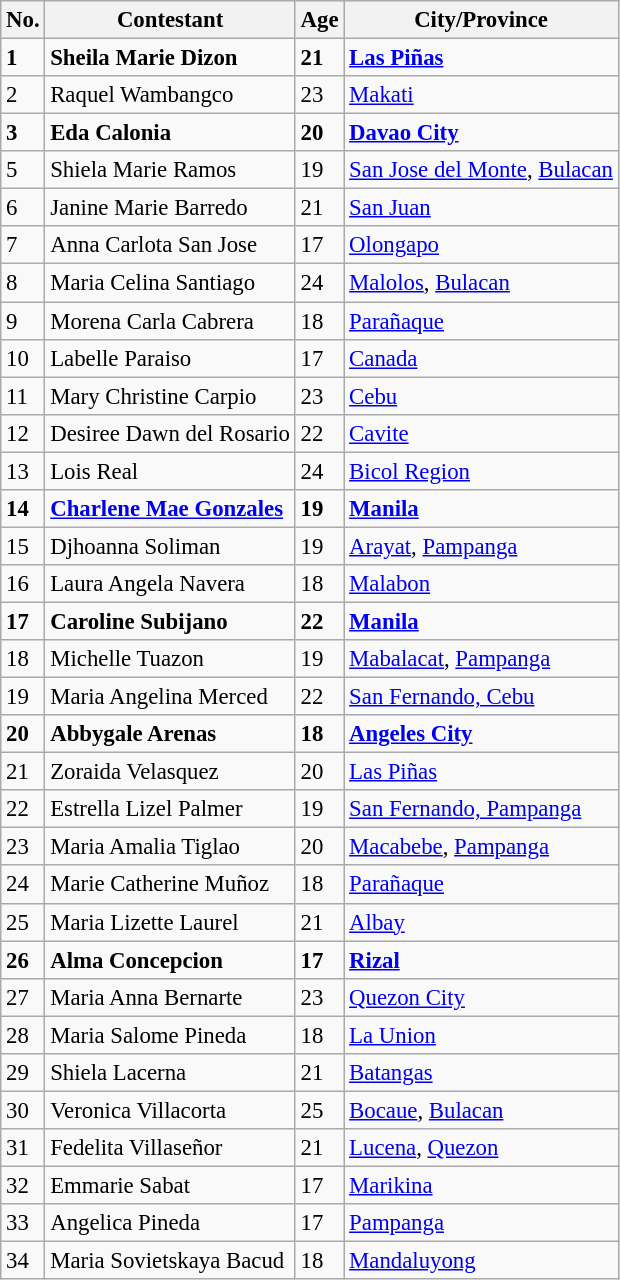<table class="wikitable sortable" style="font-size:95%;">
<tr>
<th>No.</th>
<th>Contestant</th>
<th>Age</th>
<th>City/Province</th>
</tr>
<tr>
<td><strong>1</strong></td>
<td><strong>Sheila Marie Dizon</strong></td>
<td><strong>21</strong></td>
<td><strong><a href='#'>Las Piñas</a></strong></td>
</tr>
<tr>
<td>2</td>
<td>Raquel Wambangco</td>
<td>23</td>
<td><a href='#'>Makati</a></td>
</tr>
<tr>
<td><strong>3</strong></td>
<td><strong>Eda Calonia</strong></td>
<td><strong>20</strong></td>
<td><strong><a href='#'>Davao City</a></strong></td>
</tr>
<tr>
<td>5</td>
<td>Shiela Marie Ramos</td>
<td>19</td>
<td><a href='#'>San Jose del Monte</a>, <a href='#'>Bulacan</a></td>
</tr>
<tr>
<td>6</td>
<td>Janine Marie Barredo</td>
<td>21</td>
<td><a href='#'>San Juan</a></td>
</tr>
<tr>
<td>7</td>
<td>Anna Carlota San Jose</td>
<td>17</td>
<td><a href='#'>Olongapo</a></td>
</tr>
<tr>
<td>8</td>
<td>Maria Celina Santiago</td>
<td>24</td>
<td><a href='#'>Malolos</a>, <a href='#'>Bulacan</a></td>
</tr>
<tr>
<td>9</td>
<td>Morena Carla Cabrera</td>
<td>18</td>
<td><a href='#'>Parañaque</a></td>
</tr>
<tr>
<td>10</td>
<td>Labelle Paraiso</td>
<td>17</td>
<td><a href='#'>Canada</a></td>
</tr>
<tr>
<td>11</td>
<td>Mary Christine Carpio</td>
<td>23</td>
<td><a href='#'>Cebu</a></td>
</tr>
<tr>
<td>12</td>
<td>Desiree Dawn del Rosario</td>
<td>22</td>
<td><a href='#'>Cavite</a></td>
</tr>
<tr>
<td>13</td>
<td>Lois Real</td>
<td>24</td>
<td><a href='#'>Bicol Region</a></td>
</tr>
<tr>
<td><strong>14</strong></td>
<td><strong><a href='#'>Charlene Mae Gonzales</a></strong></td>
<td><strong>19</strong></td>
<td><strong><a href='#'>Manila</a></strong></td>
</tr>
<tr>
<td>15</td>
<td>Djhoanna Soliman</td>
<td>19</td>
<td><a href='#'>Arayat</a>, <a href='#'>Pampanga</a></td>
</tr>
<tr>
<td>16</td>
<td>Laura Angela Navera</td>
<td>18</td>
<td><a href='#'>Malabon</a></td>
</tr>
<tr>
<td><strong>17</strong></td>
<td><strong>Caroline Subijano</strong></td>
<td><strong>22</strong></td>
<td><strong><a href='#'>Manila</a></strong></td>
</tr>
<tr>
<td>18</td>
<td>Michelle Tuazon</td>
<td>19</td>
<td><a href='#'>Mabalacat</a>, <a href='#'>Pampanga</a></td>
</tr>
<tr>
<td>19</td>
<td>Maria Angelina Merced</td>
<td>22</td>
<td><a href='#'>San Fernando, Cebu</a></td>
</tr>
<tr>
<td><strong>20</strong></td>
<td><strong>Abbygale Arenas</strong></td>
<td><strong>18</strong></td>
<td><strong><a href='#'>Angeles City</a></strong></td>
</tr>
<tr>
<td>21</td>
<td>Zoraida Velasquez</td>
<td>20</td>
<td><a href='#'>Las Piñas</a></td>
</tr>
<tr>
<td>22</td>
<td>Estrella Lizel Palmer</td>
<td>19</td>
<td><a href='#'>San Fernando, Pampanga</a></td>
</tr>
<tr>
<td>23</td>
<td>Maria Amalia Tiglao</td>
<td>20</td>
<td><a href='#'>Macabebe</a>, <a href='#'>Pampanga</a></td>
</tr>
<tr>
<td>24</td>
<td>Marie Catherine Muñoz</td>
<td>18</td>
<td><a href='#'>Parañaque</a></td>
</tr>
<tr>
<td>25</td>
<td>Maria Lizette Laurel</td>
<td>21</td>
<td><a href='#'>Albay</a></td>
</tr>
<tr>
<td><strong>26</strong></td>
<td><strong>Alma Concepcion</strong></td>
<td><strong>17</strong></td>
<td><strong><a href='#'>Rizal</a></strong></td>
</tr>
<tr>
<td>27</td>
<td>Maria Anna Bernarte</td>
<td>23</td>
<td><a href='#'>Quezon City</a></td>
</tr>
<tr>
<td>28</td>
<td>Maria Salome Pineda</td>
<td>18</td>
<td><a href='#'>La Union</a></td>
</tr>
<tr>
<td>29</td>
<td>Shiela Lacerna</td>
<td>21</td>
<td><a href='#'>Batangas</a></td>
</tr>
<tr>
<td>30</td>
<td>Veronica Villacorta</td>
<td>25</td>
<td><a href='#'>Bocaue</a>, <a href='#'>Bulacan</a></td>
</tr>
<tr>
<td>31</td>
<td>Fedelita Villaseñor</td>
<td>21</td>
<td><a href='#'>Lucena</a>, <a href='#'>Quezon</a></td>
</tr>
<tr>
<td>32</td>
<td>Emmarie Sabat</td>
<td>17</td>
<td><a href='#'>Marikina</a></td>
</tr>
<tr>
<td>33</td>
<td>Angelica Pineda</td>
<td>17</td>
<td><a href='#'>Pampanga</a></td>
</tr>
<tr>
<td>34</td>
<td>Maria Sovietskaya Bacud</td>
<td>18</td>
<td><a href='#'>Mandaluyong</a></td>
</tr>
</table>
